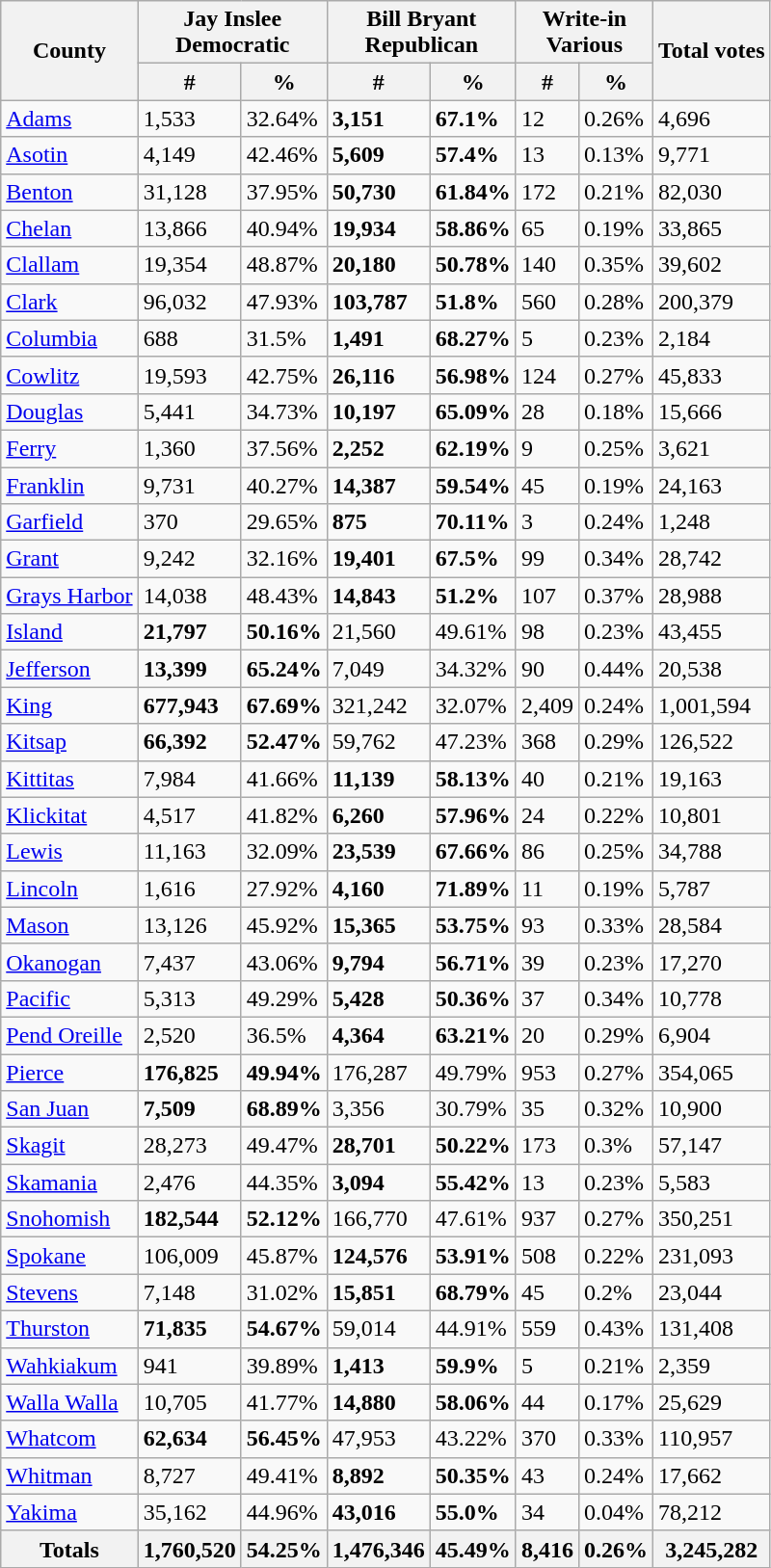<table class="wikitable sortable">
<tr>
<th rowspan="2" scope="col">County</th>
<th colspan="2" scope="col">Jay Inslee<br>Democratic</th>
<th colspan="2" scope="col">Bill Bryant<br>Republican</th>
<th colspan="2" scope="col">Write-in<br>Various</th>
<th rowspan="2" scope="col">Total votes</th>
</tr>
<tr>
<th>#</th>
<th>%</th>
<th>#</th>
<th>%</th>
<th>#</th>
<th>%</th>
</tr>
<tr>
<td><a href='#'>Adams</a></td>
<td>1,533</td>
<td>32.64%</td>
<td><strong>3,151</strong></td>
<td><strong>67.1%</strong></td>
<td>12</td>
<td>0.26%</td>
<td>4,696</td>
</tr>
<tr>
<td><a href='#'>Asotin</a></td>
<td>4,149</td>
<td>42.46%</td>
<td><strong>5,609</strong></td>
<td><strong>57.4%</strong></td>
<td>13</td>
<td>0.13%</td>
<td>9,771</td>
</tr>
<tr>
<td><a href='#'>Benton</a></td>
<td>31,128</td>
<td>37.95%</td>
<td><strong>50,730</strong></td>
<td><strong>61.84%</strong></td>
<td>172</td>
<td>0.21%</td>
<td>82,030</td>
</tr>
<tr>
<td><a href='#'>Chelan</a></td>
<td>13,866</td>
<td>40.94%</td>
<td><strong>19,934</strong></td>
<td><strong>58.86%</strong></td>
<td>65</td>
<td>0.19%</td>
<td>33,865</td>
</tr>
<tr>
<td><a href='#'>Clallam</a></td>
<td>19,354</td>
<td>48.87%</td>
<td><strong>20,180</strong></td>
<td><strong>50.78%</strong></td>
<td>140</td>
<td>0.35%</td>
<td>39,602</td>
</tr>
<tr>
<td><a href='#'>Clark</a></td>
<td>96,032</td>
<td>47.93%</td>
<td><strong>103,787</strong></td>
<td><strong>51.8%</strong></td>
<td>560</td>
<td>0.28%</td>
<td>200,379</td>
</tr>
<tr>
<td><a href='#'>Columbia</a></td>
<td>688</td>
<td>31.5%</td>
<td><strong>1,491</strong></td>
<td><strong>68.27%</strong></td>
<td>5</td>
<td>0.23%</td>
<td>2,184</td>
</tr>
<tr>
<td><a href='#'>Cowlitz</a></td>
<td>19,593</td>
<td>42.75%</td>
<td><strong>26,116</strong></td>
<td><strong>56.98%</strong></td>
<td>124</td>
<td>0.27%</td>
<td>45,833</td>
</tr>
<tr>
<td><a href='#'>Douglas</a></td>
<td>5,441</td>
<td>34.73%</td>
<td><strong>10,197</strong></td>
<td><strong>65.09%</strong></td>
<td>28</td>
<td>0.18%</td>
<td>15,666</td>
</tr>
<tr>
<td><a href='#'>Ferry</a></td>
<td>1,360</td>
<td>37.56%</td>
<td><strong>2,252</strong></td>
<td><strong>62.19%</strong></td>
<td>9</td>
<td>0.25%</td>
<td>3,621</td>
</tr>
<tr>
<td><a href='#'>Franklin</a></td>
<td>9,731</td>
<td>40.27%</td>
<td><strong>14,387</strong></td>
<td><strong>59.54%</strong></td>
<td>45</td>
<td>0.19%</td>
<td>24,163</td>
</tr>
<tr>
<td><a href='#'>Garfield</a></td>
<td>370</td>
<td>29.65%</td>
<td><strong>875</strong></td>
<td><strong>70.11%</strong></td>
<td>3</td>
<td>0.24%</td>
<td>1,248</td>
</tr>
<tr>
<td><a href='#'>Grant</a></td>
<td>9,242</td>
<td>32.16%</td>
<td><strong>19,401</strong></td>
<td><strong>67.5%</strong></td>
<td>99</td>
<td>0.34%</td>
<td>28,742</td>
</tr>
<tr>
<td><a href='#'>Grays Harbor</a></td>
<td>14,038</td>
<td>48.43%</td>
<td><strong>14,843</strong></td>
<td><strong>51.2%</strong></td>
<td>107</td>
<td>0.37%</td>
<td>28,988</td>
</tr>
<tr>
<td><a href='#'>Island</a></td>
<td><strong>21,797</strong></td>
<td><strong>50.16%</strong></td>
<td>21,560</td>
<td>49.61%</td>
<td>98</td>
<td>0.23%</td>
<td>43,455</td>
</tr>
<tr>
<td><a href='#'>Jefferson</a></td>
<td><strong>13,399</strong></td>
<td><strong>65.24%</strong></td>
<td>7,049</td>
<td>34.32%</td>
<td>90</td>
<td>0.44%</td>
<td>20,538</td>
</tr>
<tr>
<td><a href='#'>King</a></td>
<td><strong>677,943</strong></td>
<td><strong>67.69%</strong></td>
<td>321,242</td>
<td>32.07%</td>
<td>2,409</td>
<td>0.24%</td>
<td>1,001,594</td>
</tr>
<tr>
<td><a href='#'>Kitsap</a></td>
<td><strong>66,392</strong></td>
<td><strong>52.47%</strong></td>
<td>59,762</td>
<td>47.23%</td>
<td>368</td>
<td>0.29%</td>
<td>126,522</td>
</tr>
<tr>
<td><a href='#'>Kittitas</a></td>
<td>7,984</td>
<td>41.66%</td>
<td><strong>11,139</strong></td>
<td><strong>58.13%</strong></td>
<td>40</td>
<td>0.21%</td>
<td>19,163</td>
</tr>
<tr>
<td><a href='#'>Klickitat</a></td>
<td>4,517</td>
<td>41.82%</td>
<td><strong>6,260</strong></td>
<td><strong>57.96%</strong></td>
<td>24</td>
<td>0.22%</td>
<td>10,801</td>
</tr>
<tr>
<td><a href='#'>Lewis</a></td>
<td>11,163</td>
<td>32.09%</td>
<td><strong>23,539</strong></td>
<td><strong>67.66%</strong></td>
<td>86</td>
<td>0.25%</td>
<td>34,788</td>
</tr>
<tr>
<td><a href='#'>Lincoln</a></td>
<td>1,616</td>
<td>27.92%</td>
<td><strong>4,160</strong></td>
<td><strong>71.89%</strong></td>
<td>11</td>
<td>0.19%</td>
<td>5,787</td>
</tr>
<tr>
<td><a href='#'>Mason</a></td>
<td>13,126</td>
<td>45.92%</td>
<td><strong>15,365</strong></td>
<td><strong>53.75%</strong></td>
<td>93</td>
<td>0.33%</td>
<td>28,584</td>
</tr>
<tr>
<td><a href='#'>Okanogan</a></td>
<td>7,437</td>
<td>43.06%</td>
<td><strong>9,794</strong></td>
<td><strong>56.71%</strong></td>
<td>39</td>
<td>0.23%</td>
<td>17,270</td>
</tr>
<tr>
<td><a href='#'>Pacific</a></td>
<td>5,313</td>
<td>49.29%</td>
<td><strong>5,428</strong></td>
<td><strong>50.36%</strong></td>
<td>37</td>
<td>0.34%</td>
<td>10,778</td>
</tr>
<tr>
<td><a href='#'>Pend Oreille</a></td>
<td>2,520</td>
<td>36.5%</td>
<td><strong>4,364</strong></td>
<td><strong>63.21%</strong></td>
<td>20</td>
<td>0.29%</td>
<td>6,904</td>
</tr>
<tr>
<td><a href='#'>Pierce</a></td>
<td><strong>176,825</strong></td>
<td><strong>49.94%</strong></td>
<td>176,287</td>
<td>49.79%</td>
<td>953</td>
<td>0.27%</td>
<td>354,065</td>
</tr>
<tr>
<td><a href='#'>San Juan</a></td>
<td><strong>7,509</strong></td>
<td><strong>68.89%</strong></td>
<td>3,356</td>
<td>30.79%</td>
<td>35</td>
<td>0.32%</td>
<td>10,900</td>
</tr>
<tr>
<td><a href='#'>Skagit</a></td>
<td>28,273</td>
<td>49.47%</td>
<td><strong>28,701</strong></td>
<td><strong>50.22%</strong></td>
<td>173</td>
<td>0.3%</td>
<td>57,147</td>
</tr>
<tr>
<td><a href='#'>Skamania</a></td>
<td>2,476</td>
<td>44.35%</td>
<td><strong>3,094</strong></td>
<td><strong>55.42%</strong></td>
<td>13</td>
<td>0.23%</td>
<td>5,583</td>
</tr>
<tr>
<td><a href='#'>Snohomish</a></td>
<td><strong>182,544</strong></td>
<td><strong>52.12%</strong></td>
<td>166,770</td>
<td>47.61%</td>
<td>937</td>
<td>0.27%</td>
<td>350,251</td>
</tr>
<tr>
<td><a href='#'>Spokane</a></td>
<td>106,009</td>
<td>45.87%</td>
<td><strong>124,576</strong></td>
<td><strong>53.91%</strong></td>
<td>508</td>
<td>0.22%</td>
<td>231,093</td>
</tr>
<tr>
<td><a href='#'>Stevens</a></td>
<td>7,148</td>
<td>31.02%</td>
<td><strong>15,851</strong></td>
<td><strong>68.79%</strong></td>
<td>45</td>
<td>0.2%</td>
<td>23,044</td>
</tr>
<tr>
<td><a href='#'>Thurston</a></td>
<td><strong>71,835</strong></td>
<td><strong>54.67%</strong></td>
<td>59,014</td>
<td>44.91%</td>
<td>559</td>
<td>0.43%</td>
<td>131,408</td>
</tr>
<tr>
<td><a href='#'>Wahkiakum</a></td>
<td>941</td>
<td>39.89%</td>
<td><strong>1,413</strong></td>
<td><strong>59.9%</strong></td>
<td>5</td>
<td>0.21%</td>
<td>2,359</td>
</tr>
<tr>
<td><a href='#'>Walla Walla</a></td>
<td>10,705</td>
<td>41.77%</td>
<td><strong>14,880</strong></td>
<td><strong>58.06%</strong></td>
<td>44</td>
<td>0.17%</td>
<td>25,629</td>
</tr>
<tr>
<td><a href='#'>Whatcom</a></td>
<td><strong>62,634</strong></td>
<td><strong>56.45%</strong></td>
<td>47,953</td>
<td>43.22%</td>
<td>370</td>
<td>0.33%</td>
<td>110,957</td>
</tr>
<tr>
<td><a href='#'>Whitman</a></td>
<td>8,727</td>
<td>49.41%</td>
<td><strong>8,892</strong></td>
<td><strong>50.35%</strong></td>
<td>43</td>
<td>0.24%</td>
<td>17,662</td>
</tr>
<tr>
<td><a href='#'>Yakima</a></td>
<td>35,162</td>
<td>44.96%</td>
<td><strong>43,016</strong></td>
<td><strong>55.0%</strong></td>
<td>34</td>
<td>0.04%</td>
<td>78,212</td>
</tr>
<tr>
<th>Totals</th>
<th>1,760,520</th>
<th>54.25%</th>
<th>1,476,346</th>
<th>45.49%</th>
<th>8,416</th>
<th>0.26%</th>
<th>3,245,282</th>
</tr>
</table>
